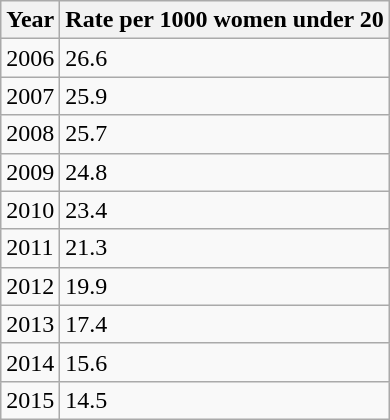<table class="wikitable">
<tr>
<th>Year</th>
<th>Rate per 1000 women under 20</th>
</tr>
<tr>
<td>2006</td>
<td>26.6</td>
</tr>
<tr>
<td>2007</td>
<td>25.9</td>
</tr>
<tr>
<td>2008</td>
<td>25.7</td>
</tr>
<tr>
<td>2009</td>
<td>24.8</td>
</tr>
<tr>
<td>2010</td>
<td>23.4</td>
</tr>
<tr>
<td>2011</td>
<td>21.3</td>
</tr>
<tr>
<td>2012</td>
<td>19.9</td>
</tr>
<tr>
<td>2013</td>
<td>17.4</td>
</tr>
<tr>
<td>2014</td>
<td>15.6</td>
</tr>
<tr>
<td>2015</td>
<td>14.5</td>
</tr>
</table>
